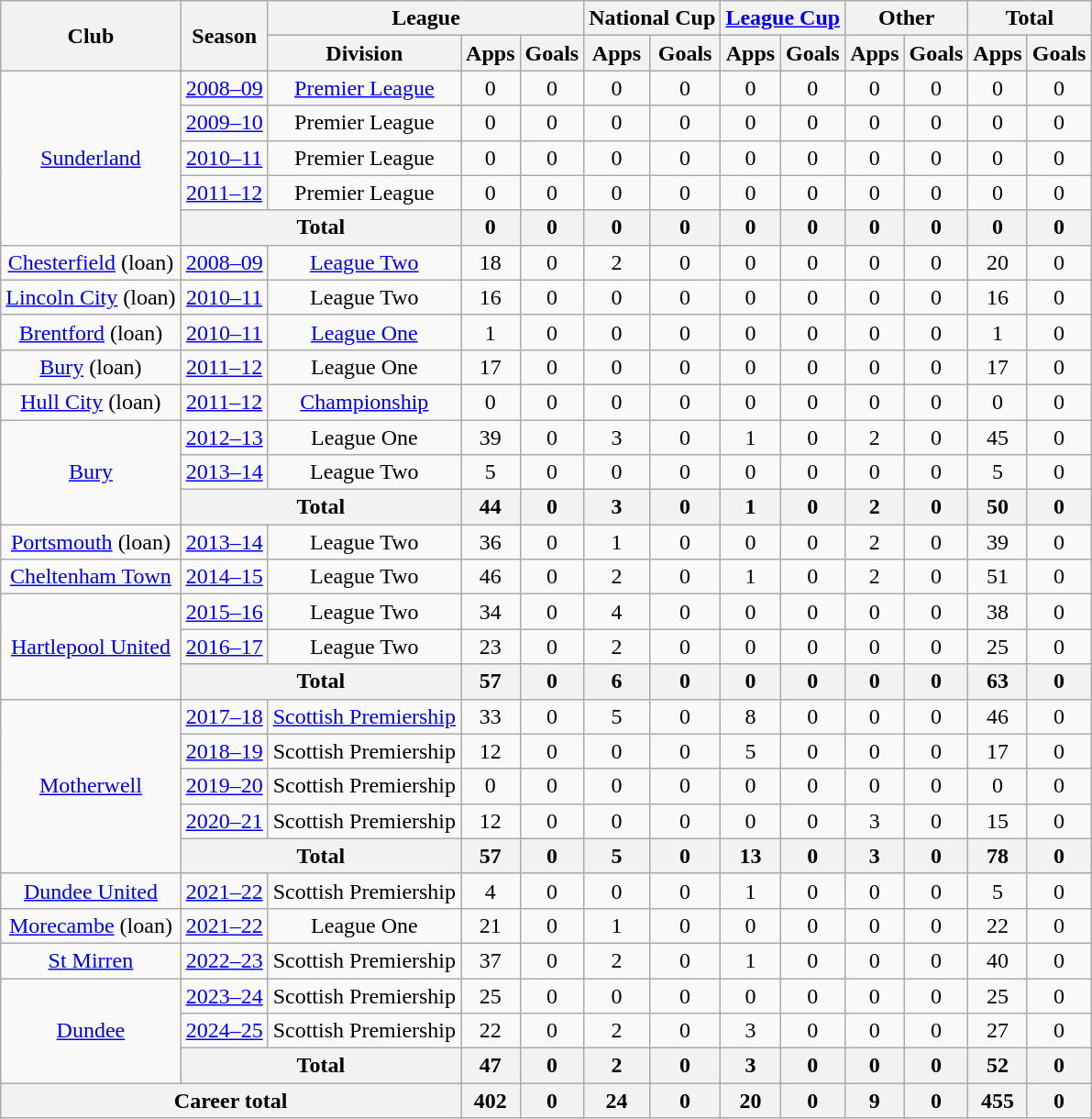<table class="wikitable" style="text-align:center">
<tr>
<th rowspan="2">Club</th>
<th rowspan="2">Season</th>
<th colspan="3">League</th>
<th colspan="2">National Cup</th>
<th colspan="2"><a href='#'>League Cup</a></th>
<th colspan="2">Other</th>
<th colspan="2">Total</th>
</tr>
<tr>
<th>Division</th>
<th>Apps</th>
<th>Goals</th>
<th>Apps</th>
<th>Goals</th>
<th>Apps</th>
<th>Goals</th>
<th>Apps</th>
<th>Goals</th>
<th>Apps</th>
<th>Goals</th>
</tr>
<tr>
<td rowspan="5"><a href='#'>Sunderland</a></td>
<td><a href='#'>2008–09</a></td>
<td><a href='#'>Premier League</a></td>
<td>0</td>
<td>0</td>
<td>0</td>
<td>0</td>
<td>0</td>
<td>0</td>
<td>0</td>
<td>0</td>
<td>0</td>
<td>0</td>
</tr>
<tr>
<td><a href='#'>2009–10</a></td>
<td>Premier League</td>
<td>0</td>
<td>0</td>
<td>0</td>
<td>0</td>
<td>0</td>
<td>0</td>
<td>0</td>
<td>0</td>
<td>0</td>
<td>0</td>
</tr>
<tr>
<td><a href='#'>2010–11</a></td>
<td>Premier League</td>
<td>0</td>
<td>0</td>
<td>0</td>
<td>0</td>
<td>0</td>
<td>0</td>
<td>0</td>
<td>0</td>
<td>0</td>
<td>0</td>
</tr>
<tr>
<td><a href='#'>2011–12</a></td>
<td>Premier League</td>
<td>0</td>
<td>0</td>
<td>0</td>
<td>0</td>
<td>0</td>
<td>0</td>
<td>0</td>
<td>0</td>
<td>0</td>
<td>0</td>
</tr>
<tr>
<th colspan="2">Total</th>
<th>0</th>
<th>0</th>
<th>0</th>
<th>0</th>
<th>0</th>
<th>0</th>
<th>0</th>
<th>0</th>
<th>0</th>
<th>0</th>
</tr>
<tr>
<td><a href='#'>Chesterfield</a> (loan)</td>
<td><a href='#'>2008–09</a></td>
<td><a href='#'>League Two</a></td>
<td>18</td>
<td>0</td>
<td>2</td>
<td>0</td>
<td>0</td>
<td>0</td>
<td>0</td>
<td>0</td>
<td>20</td>
<td>0</td>
</tr>
<tr>
<td><a href='#'>Lincoln City</a> (loan)</td>
<td><a href='#'>2010–11</a></td>
<td>League Two</td>
<td>16</td>
<td>0</td>
<td>0</td>
<td>0</td>
<td>0</td>
<td>0</td>
<td>0</td>
<td>0</td>
<td>16</td>
<td>0</td>
</tr>
<tr>
<td><a href='#'>Brentford</a> (loan)</td>
<td><a href='#'>2010–11</a></td>
<td><a href='#'>League One</a></td>
<td>1</td>
<td>0</td>
<td>0</td>
<td>0</td>
<td>0</td>
<td>0</td>
<td>0</td>
<td>0</td>
<td>1</td>
<td>0</td>
</tr>
<tr>
<td><a href='#'>Bury</a> (loan)</td>
<td><a href='#'>2011–12</a></td>
<td>League One</td>
<td>17</td>
<td>0</td>
<td>0</td>
<td>0</td>
<td>0</td>
<td>0</td>
<td>0</td>
<td>0</td>
<td>17</td>
<td>0</td>
</tr>
<tr>
<td><a href='#'>Hull City</a> (loan)</td>
<td><a href='#'>2011–12</a></td>
<td><a href='#'>Championship</a></td>
<td>0</td>
<td>0</td>
<td>0</td>
<td>0</td>
<td>0</td>
<td>0</td>
<td>0</td>
<td>0</td>
<td>0</td>
<td>0</td>
</tr>
<tr>
<td rowspan="3"><a href='#'>Bury</a></td>
<td><a href='#'>2012–13</a></td>
<td>League One</td>
<td>39</td>
<td>0</td>
<td>3</td>
<td>0</td>
<td>1</td>
<td>0</td>
<td>2</td>
<td>0</td>
<td>45</td>
<td>0</td>
</tr>
<tr>
<td><a href='#'>2013–14</a></td>
<td>League Two</td>
<td>5</td>
<td>0</td>
<td>0</td>
<td>0</td>
<td>0</td>
<td>0</td>
<td>0</td>
<td>0</td>
<td>5</td>
<td>0</td>
</tr>
<tr>
<th colspan="2">Total</th>
<th>44</th>
<th>0</th>
<th>3</th>
<th>0</th>
<th>1</th>
<th>0</th>
<th>2</th>
<th>0</th>
<th>50</th>
<th>0</th>
</tr>
<tr>
<td><a href='#'>Portsmouth</a> (loan)</td>
<td><a href='#'>2013–14</a></td>
<td>League Two</td>
<td>36</td>
<td>0</td>
<td>1</td>
<td>0</td>
<td>0</td>
<td>0</td>
<td>2</td>
<td>0</td>
<td>39</td>
<td>0</td>
</tr>
<tr>
<td><a href='#'>Cheltenham Town</a></td>
<td><a href='#'>2014–15</a></td>
<td>League Two</td>
<td>46</td>
<td>0</td>
<td>2</td>
<td>0</td>
<td>1</td>
<td>0</td>
<td>2</td>
<td>0</td>
<td>51</td>
<td>0</td>
</tr>
<tr>
<td rowspan="3"><a href='#'>Hartlepool United</a></td>
<td><a href='#'>2015–16</a></td>
<td>League Two</td>
<td>34</td>
<td>0</td>
<td>4</td>
<td>0</td>
<td>0</td>
<td>0</td>
<td>0</td>
<td>0</td>
<td>38</td>
<td>0</td>
</tr>
<tr>
<td><a href='#'>2016–17</a></td>
<td>League Two</td>
<td>23</td>
<td>0</td>
<td>2</td>
<td>0</td>
<td>0</td>
<td>0</td>
<td>0</td>
<td>0</td>
<td>25</td>
<td>0</td>
</tr>
<tr>
<th colspan="2">Total</th>
<th>57</th>
<th>0</th>
<th>6</th>
<th>0</th>
<th>0</th>
<th>0</th>
<th>0</th>
<th>0</th>
<th>63</th>
<th>0</th>
</tr>
<tr>
<td rowspan=5><a href='#'>Motherwell</a></td>
<td><a href='#'>2017–18</a></td>
<td><a href='#'>Scottish Premiership</a></td>
<td>33</td>
<td>0</td>
<td>5</td>
<td>0</td>
<td>8</td>
<td>0</td>
<td>0</td>
<td>0</td>
<td>46</td>
<td>0</td>
</tr>
<tr>
<td><a href='#'>2018–19</a></td>
<td>Scottish Premiership</td>
<td>12</td>
<td>0</td>
<td>0</td>
<td>0</td>
<td>5</td>
<td>0</td>
<td>0</td>
<td>0</td>
<td>17</td>
<td>0</td>
</tr>
<tr>
<td><a href='#'>2019–20</a></td>
<td>Scottish Premiership</td>
<td>0</td>
<td>0</td>
<td>0</td>
<td>0</td>
<td>0</td>
<td>0</td>
<td>0</td>
<td>0</td>
<td>0</td>
<td>0</td>
</tr>
<tr>
<td><a href='#'>2020–21</a></td>
<td>Scottish Premiership</td>
<td>12</td>
<td>0</td>
<td>0</td>
<td>0</td>
<td>0</td>
<td>0</td>
<td>3</td>
<td>0</td>
<td>15</td>
<td>0</td>
</tr>
<tr>
<th colspan=2>Total</th>
<th>57</th>
<th>0</th>
<th>5</th>
<th>0</th>
<th>13</th>
<th>0</th>
<th>3</th>
<th>0</th>
<th>78</th>
<th>0</th>
</tr>
<tr>
<td><a href='#'>Dundee United</a></td>
<td><a href='#'>2021–22</a></td>
<td>Scottish Premiership</td>
<td>4</td>
<td>0</td>
<td>0</td>
<td>0</td>
<td>1</td>
<td>0</td>
<td>0</td>
<td>0</td>
<td>5</td>
<td>0</td>
</tr>
<tr>
<td><a href='#'>Morecambe</a> (loan)</td>
<td><a href='#'>2021–22</a></td>
<td>League One</td>
<td>21</td>
<td>0</td>
<td>1</td>
<td>0</td>
<td>0</td>
<td>0</td>
<td>0</td>
<td>0</td>
<td>22</td>
<td>0</td>
</tr>
<tr>
<td><a href='#'>St Mirren</a></td>
<td><a href='#'>2022–23</a></td>
<td>Scottish Premiership</td>
<td>37</td>
<td>0</td>
<td>2</td>
<td>0</td>
<td>1</td>
<td>0</td>
<td>0</td>
<td>0</td>
<td>40</td>
<td>0</td>
</tr>
<tr>
<td rowspan="3"><a href='#'>Dundee</a></td>
<td><a href='#'>2023–24</a></td>
<td>Scottish Premiership</td>
<td>25</td>
<td>0</td>
<td>0</td>
<td>0</td>
<td>0</td>
<td>0</td>
<td>0</td>
<td>0</td>
<td>25</td>
<td>0</td>
</tr>
<tr>
<td><a href='#'>2024–25</a></td>
<td>Scottish Premiership</td>
<td>22</td>
<td>0</td>
<td>2</td>
<td>0</td>
<td>3</td>
<td>0</td>
<td>0</td>
<td>0</td>
<td>27</td>
<td>0</td>
</tr>
<tr>
<th colspan=2>Total</th>
<th>47</th>
<th>0</th>
<th>2</th>
<th>0</th>
<th>3</th>
<th>0</th>
<th>0</th>
<th>0</th>
<th>52</th>
<th>0</th>
</tr>
<tr>
<th colspan="3">Career total</th>
<th>402</th>
<th>0</th>
<th>24</th>
<th>0</th>
<th>20</th>
<th>0</th>
<th>9</th>
<th>0</th>
<th>455</th>
<th>0</th>
</tr>
</table>
